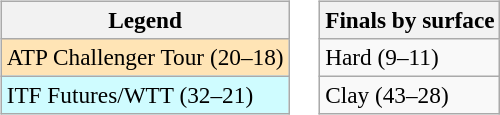<table>
<tr valign=top>
<td><br><table class="wikitable" style=font-size:97%>
<tr>
<th>Legend</th>
</tr>
<tr style="background:moccasin;">
<td>ATP Challenger Tour (20–18)</td>
</tr>
<tr style="background:#cffcff;">
<td>ITF Futures/WTT (32–21)</td>
</tr>
</table>
</td>
<td><br><table class="wikitable" style=font-size:97%>
<tr>
<th>Finals by surface</th>
</tr>
<tr>
<td>Hard (9–11)</td>
</tr>
<tr>
<td>Clay (43–28)</td>
</tr>
</table>
</td>
</tr>
</table>
